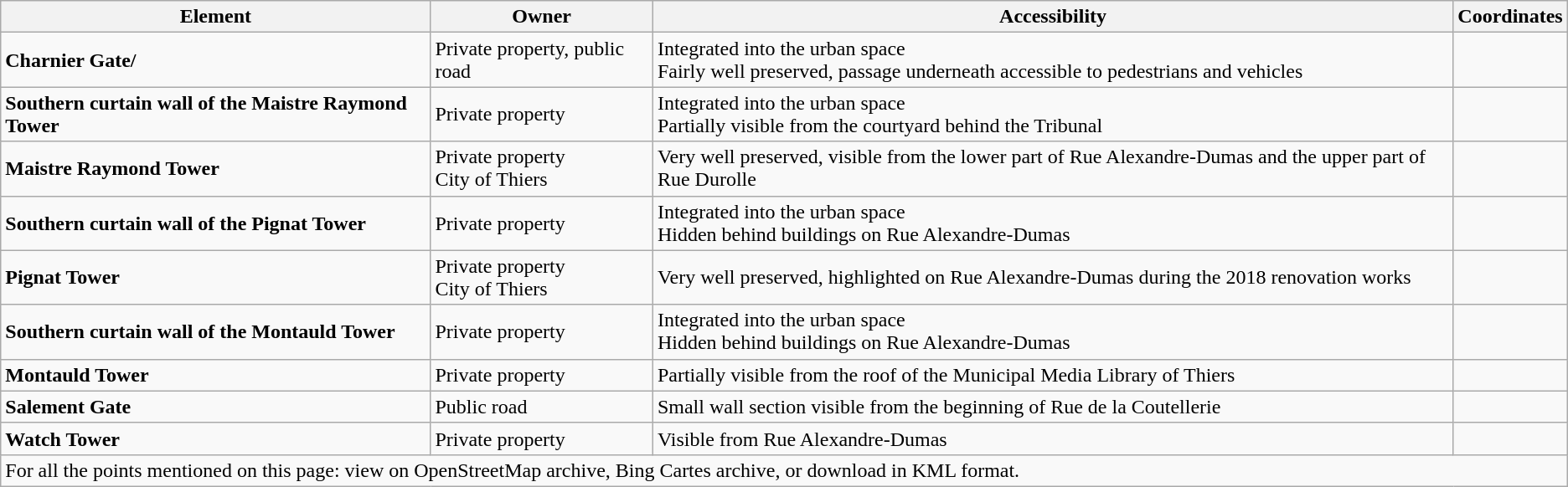<table class="wikitable mw-collapsible">
<tr>
<th>Element</th>
<th>Owner</th>
<th>Accessibility</th>
<th>Coordinates</th>
</tr>
<tr>
<td><strong>Charnier Gate/</strong></td>
<td>Private property, public road</td>
<td>Integrated into the urban space<br>Fairly well preserved, passage underneath accessible to pedestrians and vehicles</td>
<td></td>
</tr>
<tr>
<td><strong>Southern curtain wall of the Maistre Raymond Tower</strong></td>
<td>Private property</td>
<td>Integrated into the urban space<br>Partially visible from the courtyard behind the Tribunal</td>
<td></td>
</tr>
<tr>
<td><strong>Maistre Raymond Tower</strong></td>
<td>Private property<br>City of Thiers</td>
<td>Very well preserved, visible from the lower part of Rue Alexandre-Dumas and the upper part of Rue Durolle</td>
<td></td>
</tr>
<tr>
<td><strong>Southern curtain wall of the Pignat Tower</strong></td>
<td>Private property</td>
<td>Integrated into the urban space<br>Hidden behind buildings on Rue Alexandre-Dumas</td>
<td></td>
</tr>
<tr>
<td><strong>Pignat Tower</strong></td>
<td>Private property<br>City of Thiers</td>
<td>Very well preserved, highlighted on Rue Alexandre-Dumas during the 2018 renovation works</td>
<td></td>
</tr>
<tr>
<td><strong>Southern curtain wall of the Montauld Tower</strong></td>
<td>Private property</td>
<td>Integrated into the urban space<br>Hidden behind buildings on Rue Alexandre-Dumas</td>
<td></td>
</tr>
<tr>
<td><strong>Montauld Tower</strong></td>
<td>Private property</td>
<td>Partially visible from the roof of the Municipal Media Library of Thiers</td>
<td></td>
</tr>
<tr>
<td><strong>Salement Gate</strong></td>
<td>Public road</td>
<td>Small wall section visible from the beginning of Rue de la Coutellerie</td>
<td></td>
</tr>
<tr>
<td><strong>Watch Tower</strong></td>
<td>Private property</td>
<td>Visible from Rue Alexandre-Dumas</td>
<td></td>
</tr>
<tr>
<td colspan="4">For all the points mentioned on this page: view on OpenStreetMap archive, Bing Cartes archive, or download in KML format.</td>
</tr>
</table>
